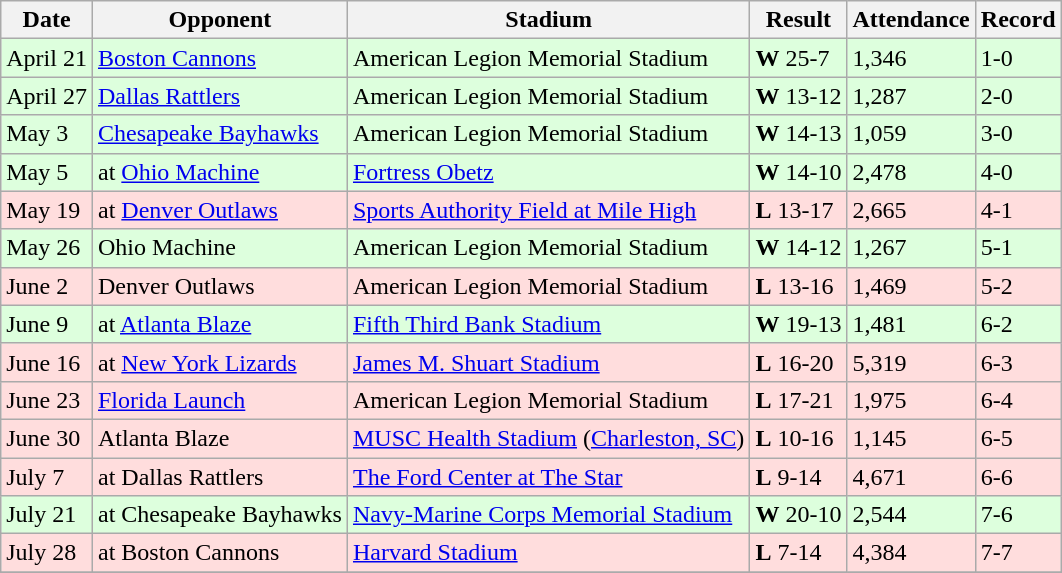<table class="wikitable">
<tr>
<th>Date</th>
<th>Opponent</th>
<th>Stadium</th>
<th>Result</th>
<th>Attendance</th>
<th>Record</th>
</tr>
<tr bgcolor="DDFFDD">
<td>April 21</td>
<td><a href='#'>Boston Cannons</a></td>
<td>American Legion Memorial Stadium</td>
<td><strong>W</strong> 25-7</td>
<td>1,346</td>
<td>1-0</td>
</tr>
<tr bgcolor="DDFFDD">
<td>April 27</td>
<td><a href='#'>Dallas Rattlers</a></td>
<td>American Legion Memorial Stadium</td>
<td><strong>W</strong> 13-12</td>
<td>1,287</td>
<td>2-0</td>
</tr>
<tr bgcolor="DDFFDD">
<td>May 3</td>
<td><a href='#'>Chesapeake Bayhawks</a></td>
<td>American Legion Memorial Stadium</td>
<td><strong>W</strong> 14-13</td>
<td>1,059</td>
<td>3-0</td>
</tr>
<tr bgcolor="DDFFDD">
<td>May 5</td>
<td>at <a href='#'>Ohio Machine</a></td>
<td><a href='#'>Fortress Obetz</a></td>
<td><strong>W</strong> 14-10</td>
<td>2,478</td>
<td>4-0</td>
</tr>
<tr bgcolor="FFDDDD">
<td>May 19</td>
<td>at <a href='#'>Denver Outlaws</a></td>
<td><a href='#'>Sports Authority Field at Mile High</a></td>
<td><strong>L</strong> 13-17</td>
<td>2,665</td>
<td>4-1</td>
</tr>
<tr bgcolor="DDFFDD">
<td>May 26</td>
<td>Ohio Machine</td>
<td>American Legion Memorial Stadium</td>
<td><strong>W</strong> 14-12</td>
<td>1,267</td>
<td>5-1</td>
</tr>
<tr bgcolor="FFDDDD">
<td>June 2</td>
<td>Denver Outlaws</td>
<td>American Legion Memorial Stadium</td>
<td><strong>L</strong> 13-16</td>
<td>1,469</td>
<td>5-2</td>
</tr>
<tr bgcolor="DDFFDD">
<td>June 9</td>
<td>at <a href='#'>Atlanta Blaze</a></td>
<td><a href='#'>Fifth Third Bank Stadium</a></td>
<td><strong>W</strong> 19-13</td>
<td>1,481</td>
<td>6-2</td>
</tr>
<tr bgcolor="FFDDDD">
<td>June 16</td>
<td>at <a href='#'>New York Lizards</a></td>
<td><a href='#'>James M. Shuart Stadium</a></td>
<td><strong>L</strong> 16-20</td>
<td>5,319</td>
<td>6-3</td>
</tr>
<tr bgcolor="FFDDDD">
<td>June 23</td>
<td><a href='#'>Florida Launch</a></td>
<td>American Legion Memorial Stadium</td>
<td><strong>L</strong> 17-21</td>
<td>1,975</td>
<td>6-4</td>
</tr>
<tr bgcolor="FFDDDD">
<td>June 30</td>
<td>Atlanta Blaze</td>
<td><a href='#'>MUSC Health Stadium</a> (<a href='#'>Charleston, SC</a>)</td>
<td><strong>L</strong> 10-16</td>
<td>1,145</td>
<td>6-5</td>
</tr>
<tr bgcolor="FFDDDD">
<td>July 7</td>
<td>at Dallas Rattlers</td>
<td><a href='#'>The Ford Center at The Star</a></td>
<td><strong>L</strong> 9-14</td>
<td>4,671</td>
<td>6-6</td>
</tr>
<tr bgcolor="DDFFDD">
<td>July 21</td>
<td>at Chesapeake Bayhawks</td>
<td><a href='#'>Navy-Marine Corps Memorial Stadium</a></td>
<td><strong>W</strong> 20-10</td>
<td>2,544</td>
<td>7-6</td>
</tr>
<tr bgcolor="FFDDDD">
<td>July 28</td>
<td>at Boston Cannons</td>
<td><a href='#'>Harvard Stadium</a></td>
<td><strong>L</strong> 7-14</td>
<td>4,384</td>
<td>7-7</td>
</tr>
<tr>
</tr>
</table>
